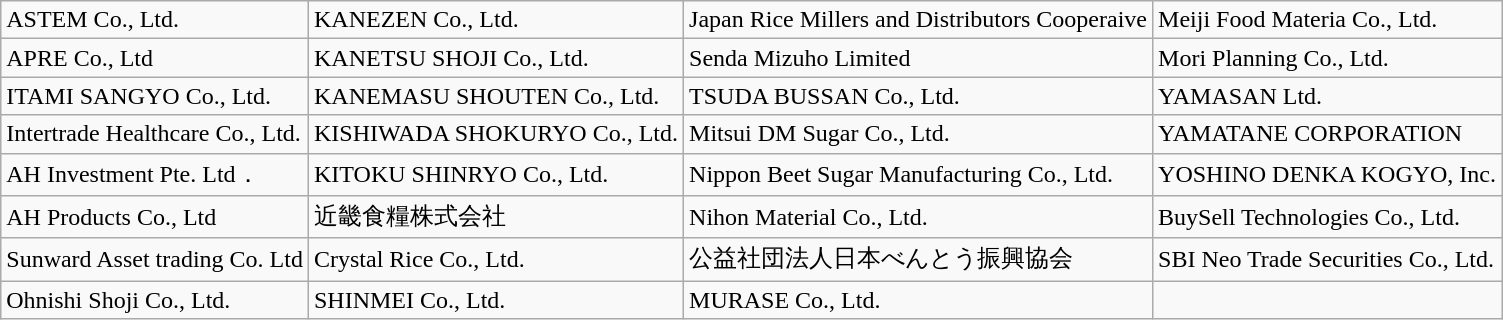<table class="wikitable">
<tr>
<td>ASTEM Co., Ltd.</td>
<td>KANEZEN Co., Ltd.</td>
<td>Japan Rice Millers and Distributors  Cooperaive</td>
<td>Meiji Food Materia Co., Ltd.</td>
</tr>
<tr>
<td>APRE Co., Ltd</td>
<td>KANETSU SHOJI Co., Ltd.</td>
<td>Senda Mizuho Limited</td>
<td>Mori Planning Co., Ltd.</td>
</tr>
<tr>
<td>ITAMI SANGYO Co., Ltd.</td>
<td>KANEMASU SHOUTEN Co., Ltd.</td>
<td>TSUDA BUSSAN Co., Ltd.</td>
<td>YAMASAN Ltd.</td>
</tr>
<tr>
<td>Intertrade Healthcare Co., Ltd.</td>
<td>KISHIWADA SHOKURYO Co., Ltd.</td>
<td>Mitsui DM Sugar Co., Ltd.</td>
<td>YAMATANE CORPORATION</td>
</tr>
<tr>
<td>AH Investment Pte. Ltd．</td>
<td>KITOKU SHINRYO Co., Ltd.</td>
<td>Nippon Beet Sugar Manufacturing Co., Ltd.</td>
<td>YOSHINO DENKA KOGYO, Inc.</td>
</tr>
<tr>
<td>AH Products Co., Ltd</td>
<td>近畿食糧株式会社</td>
<td>Nihon Material Co., Ltd.</td>
<td>BuySell Technologies Co., Ltd.</td>
</tr>
<tr>
<td>Sunward Asset trading Co. Ltd</td>
<td>Crystal Rice Co., Ltd.</td>
<td>公益社団法人日本べんとう振興協会</td>
<td>SBI Neo Trade Securities Co., Ltd.</td>
</tr>
<tr>
<td>Ohnishi Shoji Co., Ltd.</td>
<td>SHINMEI Co., Ltd.</td>
<td>MURASE Co., Ltd.</td>
<td></td>
</tr>
</table>
